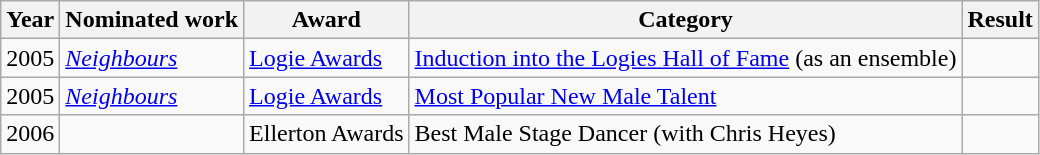<table class="wikitable sortable">
<tr>
<th>Year</th>
<th>Nominated work</th>
<th>Award</th>
<th>Category</th>
<th>Result</th>
</tr>
<tr>
<td>2005</td>
<td><em><a href='#'>Neighbours</a></em></td>
<td><a href='#'>Logie Awards</a></td>
<td><a href='#'>Induction into the Logies Hall of Fame</a> (as an ensemble)</td>
<td></td>
</tr>
<tr>
<td>2005</td>
<td><em><a href='#'>Neighbours</a></em></td>
<td><a href='#'>Logie Awards</a></td>
<td><a href='#'>Most Popular New Male Talent</a></td>
<td></td>
</tr>
<tr>
<td>2006</td>
<td></td>
<td>Ellerton Awards</td>
<td>Best Male Stage Dancer (with Chris Heyes)</td>
<td></td>
</tr>
</table>
